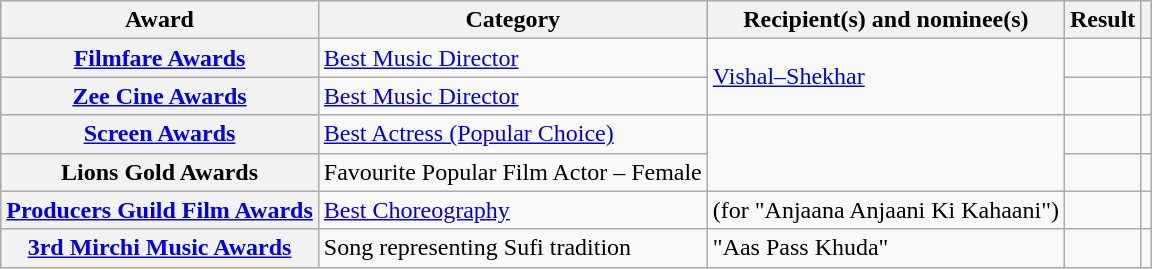<table class="wikitable plainrowheaders sortable">
<tr>
<th scope="col">Award</th>
<th scope="col">Category</th>
<th scope="col">Recipient(s) and nominee(s)</th>
<th scope="col">Result</th>
<th scope="col" class="unsortable"></th>
</tr>
<tr>
<th scope="row"><a href='#'>Filmfare Awards</a></th>
<td><a href='#'>Best Music Director</a></td>
<td rowspan="2"><a href='#'>Vishal–Shekhar</a></td>
<td></td>
<td style="text-align:center;"></td>
</tr>
<tr>
<th scope="row"><a href='#'>Zee Cine Awards</a></th>
<td><a href='#'>Best Music Director</a></td>
<td></td>
<td style="text-align:center;"></td>
</tr>
<tr>
<th scope="row"><a href='#'>Screen Awards</a></th>
<td><a href='#'>Best Actress (Popular Choice)</a></td>
<td rowspan="2"></td>
<td></td>
<td style="text-align:center;"></td>
</tr>
<tr>
<th scope="row">Lions Gold Awards</th>
<td>Favourite Popular Film Actor – Female</td>
<td></td>
<td style="text-align:center;"></td>
</tr>
<tr>
<th scope="row"><a href='#'>Producers Guild Film Awards</a></th>
<td><a href='#'>Best Choreography</a></td>
<td> (for "Anjaana Anjaani Ki Kahaani")</td>
<td></td>
<td style="text-align:center;"></td>
</tr>
<tr>
<th scope="row"><a href='#'>3rd Mirchi Music Awards</a></th>
<td>Song representing Sufi tradition</td>
<td>"Aas Pass Khuda"</td>
<td></td>
<td style="text-align:center;"></td>
</tr>
</table>
